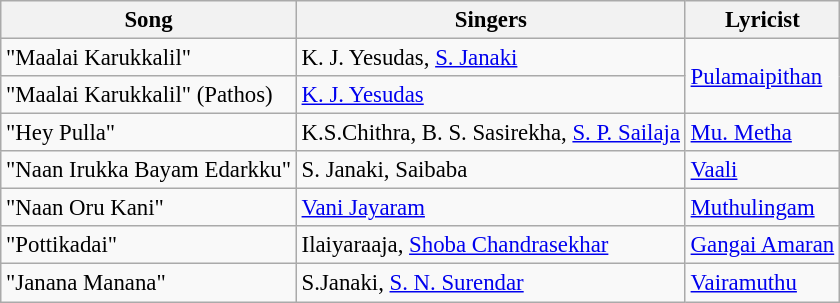<table class="wikitable tracklist" style="font-size:95%;">
<tr>
<th>Song</th>
<th>Singers</th>
<th>Lyricist</th>
</tr>
<tr>
<td>"Maalai Karukkalil"</td>
<td>K. J. Yesudas, <a href='#'>S. Janaki</a></td>
<td rowspan="2"><a href='#'>Pulamaipithan</a></td>
</tr>
<tr>
<td>"Maalai Karukkalil" (Pathos)</td>
<td><a href='#'>K. J. Yesudas</a></td>
</tr>
<tr>
<td>"Hey Pulla"</td>
<td>K.S.Chithra, B. S. Sasirekha, <a href='#'>S. P. Sailaja</a></td>
<td><a href='#'>Mu. Metha</a></td>
</tr>
<tr>
<td>"Naan Irukka Bayam Edarkku"</td>
<td>S. Janaki, Saibaba</td>
<td><a href='#'>Vaali</a></td>
</tr>
<tr>
<td>"Naan Oru Kani"</td>
<td><a href='#'>Vani Jayaram</a></td>
<td><a href='#'>Muthulingam</a></td>
</tr>
<tr>
<td>"Pottikadai"</td>
<td>Ilaiyaraaja, <a href='#'>Shoba Chandrasekhar</a></td>
<td><a href='#'>Gangai Amaran</a></td>
</tr>
<tr>
<td>"Janana Manana"</td>
<td>S.Janaki, <a href='#'>S. N. Surendar</a></td>
<td><a href='#'>Vairamuthu</a></td>
</tr>
</table>
